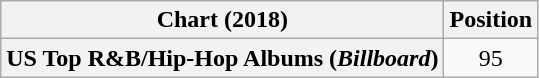<table class="wikitable plainrowheaders" style="text-align:center">
<tr>
<th scope="col">Chart (2018)</th>
<th scope="col">Position</th>
</tr>
<tr>
<th scope="row">US Top R&B/Hip-Hop Albums (<em>Billboard</em>)</th>
<td>95</td>
</tr>
</table>
